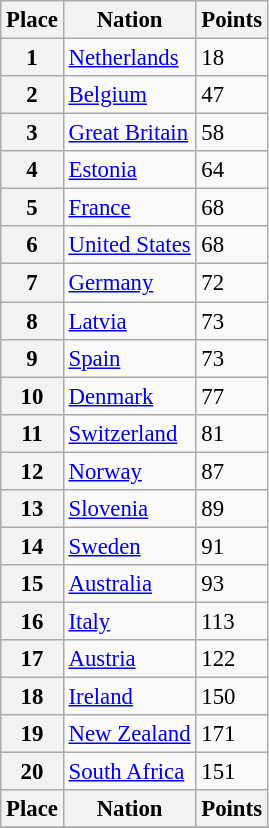<table class="wikitable" style="font-size: 95%">
<tr>
<th>Place</th>
<th>Nation</th>
<th>Points</th>
</tr>
<tr>
<th>1</th>
<td> <a href='#'>Netherlands</a></td>
<td>18</td>
</tr>
<tr>
<th>2</th>
<td> <a href='#'>Belgium</a></td>
<td>47</td>
</tr>
<tr>
<th>3</th>
<td> <a href='#'>Great Britain</a></td>
<td>58</td>
</tr>
<tr>
<th>4</th>
<td> <a href='#'>Estonia</a></td>
<td>64</td>
</tr>
<tr>
<th>5</th>
<td> <a href='#'>France</a></td>
<td>68</td>
</tr>
<tr>
<th>6</th>
<td> <a href='#'>United States</a></td>
<td>68</td>
</tr>
<tr>
<th>7</th>
<td> <a href='#'>Germany</a></td>
<td>72</td>
</tr>
<tr>
<th>8</th>
<td> <a href='#'>Latvia</a></td>
<td>73</td>
</tr>
<tr>
<th>9</th>
<td> <a href='#'>Spain</a></td>
<td>73</td>
</tr>
<tr>
<th>10</th>
<td> <a href='#'>Denmark</a></td>
<td>77</td>
</tr>
<tr>
<th>11</th>
<td> <a href='#'>Switzerland</a></td>
<td>81</td>
</tr>
<tr>
<th>12</th>
<td> <a href='#'>Norway</a></td>
<td>87</td>
</tr>
<tr>
<th>13</th>
<td> <a href='#'>Slovenia</a></td>
<td>89</td>
</tr>
<tr>
<th>14</th>
<td> <a href='#'>Sweden</a></td>
<td>91</td>
</tr>
<tr>
<th>15</th>
<td> <a href='#'>Australia</a></td>
<td>93</td>
</tr>
<tr>
<th>16</th>
<td> <a href='#'>Italy</a></td>
<td>113</td>
</tr>
<tr>
<th>17</th>
<td> <a href='#'>Austria</a></td>
<td>122</td>
</tr>
<tr>
<th>18</th>
<td> <a href='#'>Ireland</a></td>
<td>150</td>
</tr>
<tr>
<th>19</th>
<td> <a href='#'>New Zealand</a></td>
<td>171</td>
</tr>
<tr>
<th>20</th>
<td> <a href='#'>South Africa</a></td>
<td>151</td>
</tr>
<tr>
<th>Place</th>
<th>Nation</th>
<th>Points</th>
</tr>
<tr>
</tr>
</table>
